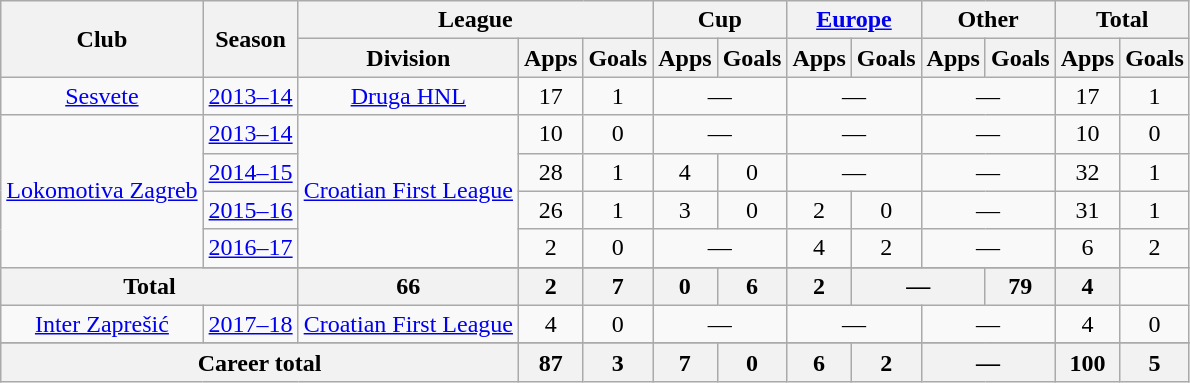<table class="wikitable" style="text-align: center;">
<tr>
<th rowspan="2">Club</th>
<th rowspan="2">Season</th>
<th colspan="3">League</th>
<th colspan="2">Cup</th>
<th colspan="2"><a href='#'>Europe</a></th>
<th colspan="2">Other</th>
<th colspan="2">Total</th>
</tr>
<tr>
<th>Division</th>
<th>Apps</th>
<th>Goals</th>
<th>Apps</th>
<th>Goals</th>
<th>Apps</th>
<th>Goals</th>
<th>Apps</th>
<th>Goals</th>
<th>Apps</th>
<th>Goals</th>
</tr>
<tr>
<td rowspan="1" valign="center"><a href='#'>Sesvete</a></td>
<td rowspan="1"><a href='#'>2013–14</a></td>
<td rowspan="1"><a href='#'>Druga HNL</a></td>
<td>17</td>
<td>1</td>
<td colspan="2">—</td>
<td colspan="2">—</td>
<td colspan="2">—</td>
<td>17</td>
<td>1</td>
</tr>
<tr>
<td rowspan="5" valign="center"><a href='#'>Lokomotiva Zagreb</a></td>
<td rowspan="1"><a href='#'>2013–14</a></td>
<td rowspan="4"><a href='#'>Croatian First League</a></td>
<td>10</td>
<td>0</td>
<td colspan="2">—</td>
<td colspan="2">—</td>
<td colspan="2">—</td>
<td>10</td>
<td>0</td>
</tr>
<tr>
<td rowspan="1"><a href='#'>2014–15</a></td>
<td>28</td>
<td>1</td>
<td>4</td>
<td>0</td>
<td colspan="2">—</td>
<td colspan="2">—</td>
<td>32</td>
<td>1</td>
</tr>
<tr>
<td rowspan="1"><a href='#'>2015–16</a></td>
<td>26</td>
<td>1</td>
<td>3</td>
<td>0</td>
<td>2</td>
<td>0</td>
<td colspan="2">—</td>
<td>31</td>
<td>1</td>
</tr>
<tr>
<td rowspan="1"><a href='#'>2016–17</a></td>
<td>2</td>
<td>0</td>
<td colspan="2">—</td>
<td>4</td>
<td>2</td>
<td colspan="2">—</td>
<td>6</td>
<td>2</td>
</tr>
<tr>
</tr>
<tr>
<th colspan="2" valign="center">Total</th>
<th>66</th>
<th>2</th>
<th>7</th>
<th>0</th>
<th>6</th>
<th>2</th>
<th colspan="2">—</th>
<th>79</th>
<th>4</th>
</tr>
<tr>
<td rowspan="1" valign="center"><a href='#'>Inter Zaprešić</a></td>
<td rowspan="1"><a href='#'>2017–18</a></td>
<td rowspan="1"><a href='#'>Croatian First League</a></td>
<td>4</td>
<td>0</td>
<td colspan="2">—</td>
<td colspan="2">—</td>
<td colspan="2">—</td>
<td>4</td>
<td>0</td>
</tr>
<tr>
</tr>
<tr>
<th colspan="3">Career total</th>
<th>87</th>
<th>3</th>
<th>7</th>
<th>0</th>
<th>6</th>
<th>2</th>
<th colspan="2">—</th>
<th>100</th>
<th>5</th>
</tr>
</table>
